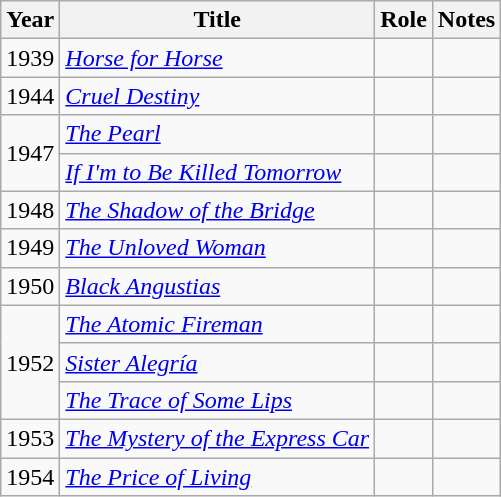<table class="wikitable sortable">
<tr>
<th>Year</th>
<th>Title</th>
<th>Role</th>
<th class="unsortable">Notes</th>
</tr>
<tr>
<td>1939</td>
<td><em><a href='#'>Horse for Horse</a></em></td>
<td></td>
<td></td>
</tr>
<tr>
<td>1944</td>
<td><em><a href='#'>Cruel Destiny</a></em></td>
<td></td>
<td></td>
</tr>
<tr>
<td rowspan="2">1947</td>
<td><em><a href='#'>The Pearl</a></em></td>
<td></td>
<td></td>
</tr>
<tr>
<td><em><a href='#'>If I'm to Be Killed Tomorrow</a></em></td>
<td></td>
<td></td>
</tr>
<tr>
<td>1948</td>
<td><em><a href='#'>The Shadow of the Bridge</a></em></td>
<td></td>
<td></td>
</tr>
<tr>
<td>1949</td>
<td><em><a href='#'>The Unloved Woman</a></em></td>
<td></td>
<td></td>
</tr>
<tr>
<td>1950</td>
<td><em><a href='#'>Black Angustias</a></em></td>
<td></td>
<td></td>
</tr>
<tr>
<td rowspan="3">1952</td>
<td><em><a href='#'>The Atomic Fireman</a></em></td>
<td></td>
<td></td>
</tr>
<tr>
<td><em><a href='#'>Sister Alegría</a></em></td>
<td></td>
<td></td>
</tr>
<tr>
<td><em><a href='#'>The Trace of Some Lips</a></em></td>
<td></td>
<td></td>
</tr>
<tr>
<td>1953</td>
<td><em><a href='#'>The Mystery of the Express Car</a></em></td>
<td></td>
<td></td>
</tr>
<tr>
<td>1954</td>
<td><em><a href='#'>The Price of Living</a></em></td>
<td></td>
<td></td>
</tr>
</table>
